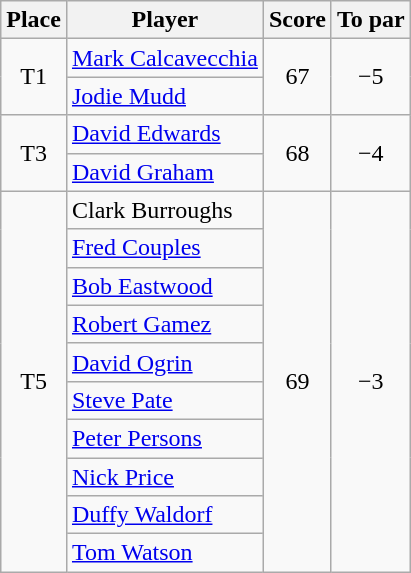<table class="wikitable">
<tr>
<th>Place</th>
<th>Player</th>
<th>Score</th>
<th>To par</th>
</tr>
<tr>
<td rowspan=2 align=center>T1</td>
<td> <a href='#'>Mark Calcavecchia</a></td>
<td rowspan=2 align=center>67</td>
<td rowspan=2 align=center>−5</td>
</tr>
<tr>
<td> <a href='#'>Jodie Mudd</a></td>
</tr>
<tr>
<td rowspan=2 align=center>T3</td>
<td> <a href='#'>David Edwards</a></td>
<td rowspan=2 align=center>68</td>
<td rowspan=2 align=center>−4</td>
</tr>
<tr>
<td> <a href='#'>David Graham</a></td>
</tr>
<tr>
<td rowspan=10 align=center>T5</td>
<td> Clark Burroughs</td>
<td rowspan=10 align=center>69</td>
<td rowspan=10 align=center>−3</td>
</tr>
<tr>
<td> <a href='#'>Fred Couples</a></td>
</tr>
<tr>
<td> <a href='#'>Bob Eastwood</a></td>
</tr>
<tr>
<td> <a href='#'>Robert Gamez</a></td>
</tr>
<tr>
<td> <a href='#'>David Ogrin</a></td>
</tr>
<tr>
<td> <a href='#'>Steve Pate</a></td>
</tr>
<tr>
<td> <a href='#'>Peter Persons</a></td>
</tr>
<tr>
<td> <a href='#'>Nick Price</a></td>
</tr>
<tr>
<td> <a href='#'>Duffy Waldorf</a></td>
</tr>
<tr>
<td> <a href='#'>Tom Watson</a></td>
</tr>
</table>
